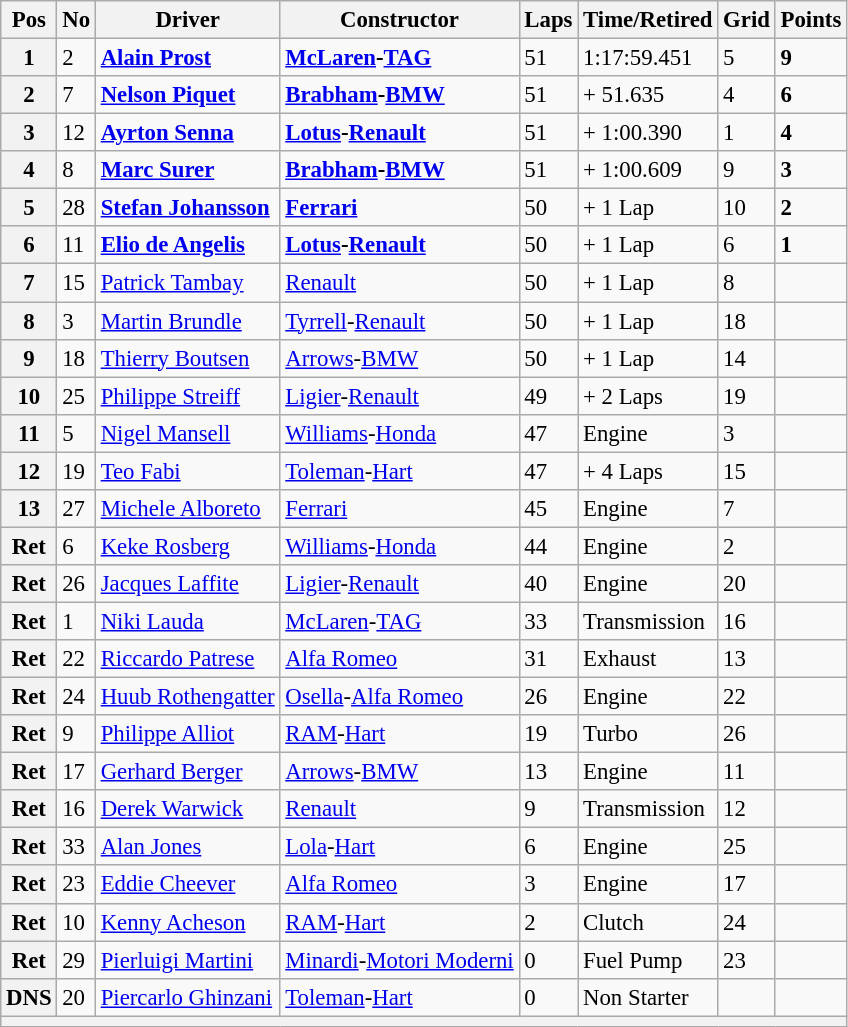<table class="wikitable" style="font-size: 95%;">
<tr>
<th>Pos</th>
<th>No</th>
<th>Driver</th>
<th>Constructor</th>
<th>Laps</th>
<th>Time/Retired</th>
<th>Grid</th>
<th>Points</th>
</tr>
<tr>
<th>1</th>
<td>2</td>
<td> <strong><a href='#'>Alain Prost</a></strong></td>
<td><strong><a href='#'>McLaren</a>-<a href='#'>TAG</a></strong></td>
<td>51</td>
<td>1:17:59.451</td>
<td>5</td>
<td><strong>9</strong></td>
</tr>
<tr>
<th>2</th>
<td>7</td>
<td> <strong><a href='#'>Nelson Piquet</a></strong></td>
<td><strong><a href='#'>Brabham</a>-<a href='#'>BMW</a></strong></td>
<td>51</td>
<td>+ 51.635</td>
<td>4</td>
<td><strong>6</strong></td>
</tr>
<tr>
<th>3</th>
<td>12</td>
<td> <strong><a href='#'>Ayrton Senna</a></strong></td>
<td><strong><a href='#'>Lotus</a>-<a href='#'>Renault</a></strong></td>
<td>51</td>
<td>+ 1:00.390</td>
<td>1</td>
<td><strong>4</strong></td>
</tr>
<tr>
<th>4</th>
<td>8</td>
<td> <strong><a href='#'>Marc Surer</a></strong></td>
<td><strong><a href='#'>Brabham</a>-<a href='#'>BMW</a></strong></td>
<td>51</td>
<td>+ 1:00.609</td>
<td>9</td>
<td><strong>3</strong></td>
</tr>
<tr>
<th>5</th>
<td>28</td>
<td> <strong><a href='#'>Stefan Johansson</a></strong></td>
<td><strong><a href='#'>Ferrari</a></strong></td>
<td>50</td>
<td>+ 1 Lap</td>
<td>10</td>
<td><strong>2</strong></td>
</tr>
<tr>
<th>6</th>
<td>11</td>
<td> <strong><a href='#'>Elio de Angelis</a></strong></td>
<td><strong><a href='#'>Lotus</a>-<a href='#'>Renault</a></strong></td>
<td>50</td>
<td>+ 1 Lap</td>
<td>6</td>
<td><strong>1</strong></td>
</tr>
<tr>
<th>7</th>
<td>15</td>
<td> <a href='#'>Patrick Tambay</a></td>
<td><a href='#'>Renault</a></td>
<td>50</td>
<td>+ 1 Lap</td>
<td>8</td>
<td> </td>
</tr>
<tr>
<th>8</th>
<td>3</td>
<td> <a href='#'>Martin Brundle</a></td>
<td><a href='#'>Tyrrell</a>-<a href='#'>Renault</a></td>
<td>50</td>
<td>+ 1 Lap</td>
<td>18</td>
<td> </td>
</tr>
<tr>
<th>9</th>
<td>18</td>
<td> <a href='#'>Thierry Boutsen</a></td>
<td><a href='#'>Arrows</a>-<a href='#'>BMW</a></td>
<td>50</td>
<td>+ 1 Lap</td>
<td>14</td>
<td> </td>
</tr>
<tr>
<th>10</th>
<td>25</td>
<td> <a href='#'>Philippe Streiff</a></td>
<td><a href='#'>Ligier</a>-<a href='#'>Renault</a></td>
<td>49</td>
<td>+ 2 Laps</td>
<td>19</td>
<td> </td>
</tr>
<tr>
<th>11</th>
<td>5</td>
<td> <a href='#'>Nigel Mansell</a></td>
<td><a href='#'>Williams</a>-<a href='#'>Honda</a></td>
<td>47</td>
<td>Engine</td>
<td>3</td>
<td> </td>
</tr>
<tr>
<th>12</th>
<td>19</td>
<td> <a href='#'>Teo Fabi</a></td>
<td><a href='#'>Toleman</a>-<a href='#'>Hart</a></td>
<td>47</td>
<td>+ 4 Laps</td>
<td>15</td>
<td> </td>
</tr>
<tr>
<th>13</th>
<td>27</td>
<td> <a href='#'>Michele Alboreto</a></td>
<td><a href='#'>Ferrari</a></td>
<td>45</td>
<td>Engine</td>
<td>7</td>
<td> </td>
</tr>
<tr>
<th>Ret</th>
<td>6</td>
<td> <a href='#'>Keke Rosberg</a></td>
<td><a href='#'>Williams</a>-<a href='#'>Honda</a></td>
<td>44</td>
<td>Engine</td>
<td>2</td>
<td> </td>
</tr>
<tr>
<th>Ret</th>
<td>26</td>
<td> <a href='#'>Jacques Laffite</a></td>
<td><a href='#'>Ligier</a>-<a href='#'>Renault</a></td>
<td>40</td>
<td>Engine</td>
<td>20</td>
<td> </td>
</tr>
<tr>
<th>Ret</th>
<td>1</td>
<td> <a href='#'>Niki Lauda</a></td>
<td><a href='#'>McLaren</a>-<a href='#'>TAG</a></td>
<td>33</td>
<td>Transmission</td>
<td>16</td>
<td> </td>
</tr>
<tr>
<th>Ret</th>
<td>22</td>
<td> <a href='#'>Riccardo Patrese</a></td>
<td><a href='#'>Alfa Romeo</a></td>
<td>31</td>
<td>Exhaust</td>
<td>13</td>
<td> </td>
</tr>
<tr>
<th>Ret</th>
<td>24</td>
<td> <a href='#'>Huub Rothengatter</a></td>
<td><a href='#'>Osella</a>-<a href='#'>Alfa Romeo</a></td>
<td>26</td>
<td>Engine</td>
<td>22</td>
<td> </td>
</tr>
<tr>
<th>Ret</th>
<td>9</td>
<td> <a href='#'>Philippe Alliot</a></td>
<td><a href='#'>RAM</a>-<a href='#'>Hart</a></td>
<td>19</td>
<td>Turbo</td>
<td>26</td>
<td> </td>
</tr>
<tr>
<th>Ret</th>
<td>17</td>
<td> <a href='#'>Gerhard Berger</a></td>
<td><a href='#'>Arrows</a>-<a href='#'>BMW</a></td>
<td>13</td>
<td>Engine</td>
<td>11</td>
<td> </td>
</tr>
<tr>
<th>Ret</th>
<td>16</td>
<td> <a href='#'>Derek Warwick</a></td>
<td><a href='#'>Renault</a></td>
<td>9</td>
<td>Transmission</td>
<td>12</td>
<td> </td>
</tr>
<tr>
<th>Ret</th>
<td>33</td>
<td> <a href='#'>Alan Jones</a></td>
<td><a href='#'>Lola</a>-<a href='#'>Hart</a></td>
<td>6</td>
<td>Engine</td>
<td>25</td>
<td> </td>
</tr>
<tr>
<th>Ret</th>
<td>23</td>
<td> <a href='#'>Eddie Cheever</a></td>
<td><a href='#'>Alfa Romeo</a></td>
<td>3</td>
<td>Engine</td>
<td>17</td>
<td> </td>
</tr>
<tr>
<th>Ret</th>
<td>10</td>
<td> <a href='#'>Kenny Acheson</a></td>
<td><a href='#'>RAM</a>-<a href='#'>Hart</a></td>
<td>2</td>
<td>Clutch</td>
<td>24</td>
<td> </td>
</tr>
<tr>
<th>Ret</th>
<td>29</td>
<td> <a href='#'>Pierluigi Martini</a></td>
<td><a href='#'>Minardi</a>-<a href='#'>Motori Moderni</a></td>
<td>0</td>
<td>Fuel Pump</td>
<td>23</td>
<td> </td>
</tr>
<tr>
<th>DNS</th>
<td>20</td>
<td> <a href='#'>Piercarlo Ghinzani</a></td>
<td><a href='#'>Toleman</a>-<a href='#'>Hart</a></td>
<td>0</td>
<td>Non Starter</td>
<td> </td>
<td> </td>
</tr>
<tr>
<th colspan="8"></th>
</tr>
</table>
